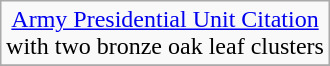<table class="wikitable" style="margin:1em auto; text-align:center;">
<tr>
<td colspan="3"><a href='#'>Army Presidential Unit Citation</a><br>with two bronze oak leaf clusters</td>
</tr>
<tr>
</tr>
</table>
